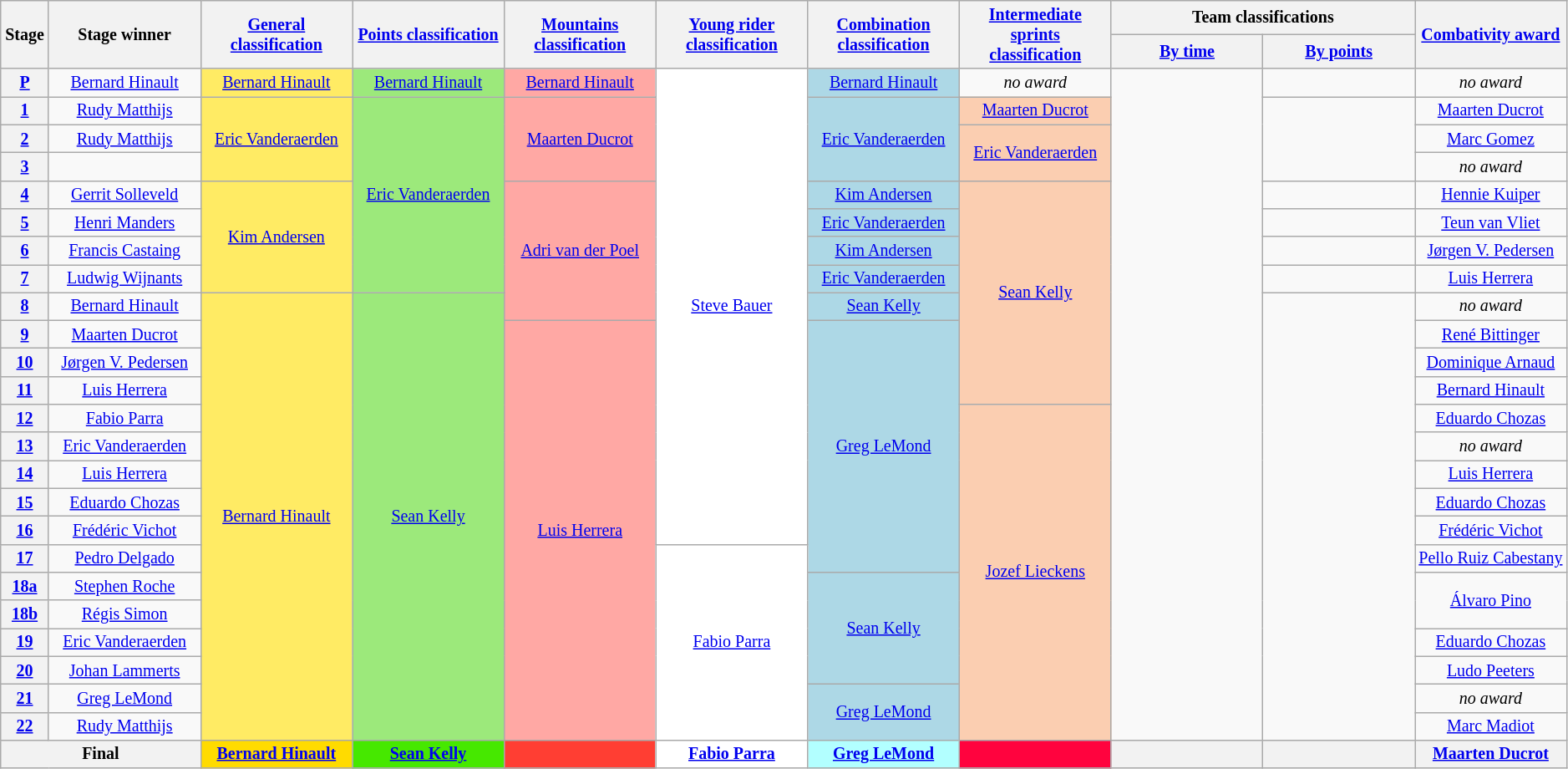<table class="wikitable" style="text-align: center; font-size:smaller;">
<tr>
<th scope="col" style="width:1%;" rowspan="2">Stage</th>
<th scope="col" style="width:9%;" rowspan="2">Stage winner</th>
<th scope="col" style="width:9%;" rowspan="2"><a href='#'>General classification</a><br></th>
<th scope="col" style="width:9%;" rowspan="2"><a href='#'>Points classification</a><br></th>
<th scope="col" style="width:9%;" rowspan="2"><a href='#'>Mountains classification</a><br></th>
<th scope="col" style="width:9%;" rowspan="2"><a href='#'>Young rider classification</a><br></th>
<th scope="col" style="width:9%;" rowspan="2"><a href='#'>Combination classification</a><br></th>
<th scope="col" style="width:9%;" rowspan="2"><a href='#'>Intermediate sprints classification</a><br></th>
<th scope="col" style="width:18%;" colspan="2">Team classifications</th>
<th scope="col" style="width:9%;" rowspan="2"><a href='#'>Combativity award</a></th>
</tr>
<tr>
<th scope="col" style="width:9%;"><a href='#'>By time</a></th>
<th scope="col" style="width:9%;"><a href='#'>By points</a></th>
</tr>
<tr>
<th scope="row"><a href='#'>P</a></th>
<td><a href='#'>Bernard Hinault</a></td>
<td style="background:#FFEB64;"><a href='#'>Bernard Hinault</a></td>
<td style="background:#9CE97B;"><a href='#'>Bernard Hinault</a></td>
<td style="background:#FFA8A4;"><a href='#'>Bernard Hinault</a></td>
<td style="background:white;" rowspan=17><a href='#'>Steve Bauer</a></td>
<td style="background:lightblue;"><a href='#'>Bernard Hinault</a></td>
<td><em>no award</em></td>
<td rowspan=24></td>
<td></td>
<td><em>no award</em></td>
</tr>
<tr>
<th scope="row"><a href='#'>1</a></th>
<td><a href='#'>Rudy Matthijs</a></td>
<td style="background:#FFEB64;" rowspan=3><a href='#'>Eric Vanderaerden</a></td>
<td style="background:#9CE97B;" rowspan=7><a href='#'>Eric Vanderaerden</a></td>
<td style="background:#FFA8A4;" rowspan=3><a href='#'>Maarten Ducrot</a></td>
<td style="background:lightblue;" rowspan=3><a href='#'>Eric Vanderaerden</a></td>
<td style="background:#FBCEB1;"><a href='#'>Maarten Ducrot</a></td>
<td rowspan=3></td>
<td><a href='#'>Maarten Ducrot</a></td>
</tr>
<tr>
<th scope="row"><a href='#'>2</a></th>
<td><a href='#'>Rudy Matthijs</a></td>
<td style="background:#FBCEB1;" rowspan=2><a href='#'>Eric Vanderaerden</a></td>
<td><a href='#'>Marc Gomez</a></td>
</tr>
<tr>
<th scope="row"><a href='#'>3</a></th>
<td></td>
<td><em>no award</em></td>
</tr>
<tr>
<th scope="row"><a href='#'>4</a></th>
<td><a href='#'>Gerrit Solleveld</a></td>
<td style="background:#FFEB64;" rowspan=4><a href='#'>Kim Andersen</a></td>
<td style="background:#FFA8A4;" rowspan=5><a href='#'>Adri van der Poel</a></td>
<td style="background:lightblue;"><a href='#'>Kim Andersen</a></td>
<td style="background:#FBCEB1;" rowspan=8><a href='#'>Sean Kelly</a></td>
<td></td>
<td><a href='#'>Hennie Kuiper</a></td>
</tr>
<tr>
<th scope="row"><a href='#'>5</a></th>
<td><a href='#'>Henri Manders</a></td>
<td style="background:lightblue;"><a href='#'>Eric Vanderaerden</a></td>
<td></td>
<td><a href='#'>Teun van Vliet</a></td>
</tr>
<tr>
<th scope="row"><a href='#'>6</a></th>
<td><a href='#'>Francis Castaing</a></td>
<td style="background:lightblue;"><a href='#'>Kim Andersen</a></td>
<td></td>
<td><a href='#'>Jørgen V. Pedersen</a></td>
</tr>
<tr>
<th scope="row"><a href='#'>7</a></th>
<td><a href='#'>Ludwig Wijnants</a></td>
<td style="background:lightblue;"><a href='#'>Eric Vanderaerden</a></td>
<td></td>
<td><a href='#'>Luis Herrera</a></td>
</tr>
<tr>
<th scope="row"><a href='#'>8</a></th>
<td><a href='#'>Bernard Hinault</a></td>
<td style="background:#FFEB64;" rowspan=16><a href='#'>Bernard Hinault</a></td>
<td style="background:#9CE97B;" rowspan=16><a href='#'>Sean Kelly</a></td>
<td style="background:lightblue;"><a href='#'>Sean Kelly</a></td>
<td rowspan=16></td>
<td><em>no award</em></td>
</tr>
<tr>
<th scope="row"><a href='#'>9</a></th>
<td><a href='#'>Maarten Ducrot</a></td>
<td style="background:#FFA8A4;" rowspan=15><a href='#'>Luis Herrera</a></td>
<td style="background:lightblue;" rowspan=9><a href='#'>Greg LeMond</a></td>
<td><a href='#'>René Bittinger</a></td>
</tr>
<tr>
<th scope="row"><a href='#'>10</a></th>
<td><a href='#'>Jørgen V. Pedersen</a></td>
<td><a href='#'>Dominique Arnaud</a></td>
</tr>
<tr>
<th scope="row"><a href='#'>11</a></th>
<td><a href='#'>Luis Herrera</a></td>
<td><a href='#'>Bernard Hinault</a></td>
</tr>
<tr>
<th scope="row"><a href='#'>12</a></th>
<td><a href='#'>Fabio Parra</a></td>
<td style="background:#FBCEB1;" rowspan=12><a href='#'>Jozef Lieckens</a></td>
<td><a href='#'>Eduardo Chozas</a></td>
</tr>
<tr>
<th scope="row"><a href='#'>13</a></th>
<td><a href='#'>Eric Vanderaerden</a></td>
<td><em>no award</em></td>
</tr>
<tr>
<th scope="row"><a href='#'>14</a></th>
<td><a href='#'>Luis Herrera</a></td>
<td><a href='#'>Luis Herrera</a></td>
</tr>
<tr>
<th scope="row"><a href='#'>15</a></th>
<td><a href='#'>Eduardo Chozas</a></td>
<td><a href='#'>Eduardo Chozas</a></td>
</tr>
<tr>
<th scope="row"><a href='#'>16</a></th>
<td><a href='#'>Frédéric Vichot</a></td>
<td><a href='#'>Frédéric Vichot</a></td>
</tr>
<tr>
<th scope="row"><a href='#'>17</a></th>
<td><a href='#'>Pedro Delgado</a></td>
<td style="background:white;" rowspan=7><a href='#'>Fabio Parra</a></td>
<td><a href='#'>Pello Ruiz Cabestany</a></td>
</tr>
<tr>
<th scope="row"><a href='#'>18a</a></th>
<td><a href='#'>Stephen Roche</a></td>
<td style="background:lightblue;" rowspan=4><a href='#'>Sean Kelly</a></td>
<td rowspan=2><a href='#'>Álvaro Pino</a></td>
</tr>
<tr>
<th scope="row"><a href='#'>18b</a></th>
<td><a href='#'>Régis Simon</a></td>
</tr>
<tr>
<th scope="row"><a href='#'>19</a></th>
<td><a href='#'>Eric Vanderaerden</a></td>
<td><a href='#'>Eduardo Chozas</a></td>
</tr>
<tr>
<th scope="row"><a href='#'>20</a></th>
<td><a href='#'>Johan Lammerts</a></td>
<td><a href='#'>Ludo Peeters</a></td>
</tr>
<tr>
<th scope="row"><a href='#'>21</a></th>
<td><a href='#'>Greg LeMond</a></td>
<td style="background:lightblue;" rowspan=2><a href='#'>Greg LeMond</a></td>
<td><em>no award</em></td>
</tr>
<tr>
<th scope="row"><a href='#'>22</a></th>
<td><a href='#'>Rudy Matthijs</a></td>
<td><a href='#'>Marc Madiot</a></td>
</tr>
<tr>
<th scope="row" colspan=2>Final</th>
<th style="background:#FFDB00;"><a href='#'>Bernard Hinault</a></th>
<th style="background:#46E800;"><a href='#'>Sean Kelly</a></th>
<th style="background:#FF3E33;"></th>
<th style="background:white;"><a href='#'>Fabio Parra</a></th>
<th style="background:#B2FFFF;"><a href='#'>Greg LeMond</a></th>
<th style="background:#FF033E;"></th>
<th></th>
<th></th>
<th><a href='#'>Maarten Ducrot</a></th>
</tr>
</table>
